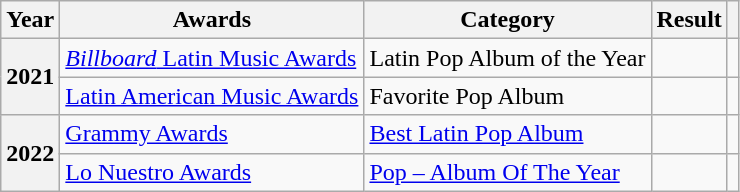<table class="wikitable sortable plainrowheaders">
<tr>
<th scope="col">Year</th>
<th scope="col">Awards</th>
<th scope="col">Category</th>
<th scope="col">Result</th>
<th scope="col" class="unsortable"></th>
</tr>
<tr>
<th scope=row rowspan="2">2021</th>
<td><a href='#'><em>Billboard</em> Latin Music Awards</a></td>
<td>Latin Pop Album of the Year</td>
<td></td>
<td style="text-align:center;"></td>
</tr>
<tr>
<td><a href='#'>Latin American Music Awards</a></td>
<td>Favorite Pop Album</td>
<td></td>
<td style="text-align:center;"></td>
</tr>
<tr>
<th scope=row rowspan="2">2022</th>
<td><a href='#'>Grammy Awards</a></td>
<td><a href='#'>Best Latin Pop Album</a></td>
<td></td>
<td style="text-align:center;"></td>
</tr>
<tr>
<td><a href='#'>Lo Nuestro Awards</a></td>
<td><a href='#'>Pop – Album Of The Year</a></td>
<td></td>
<td style="text-align:center;" rowspan="3"></td>
</tr>
</table>
